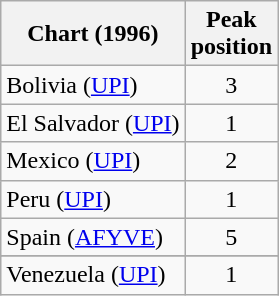<table class="wikitable sortable plainrowheaders">
<tr>
<th scope="col">Chart (1996)</th>
<th scope="col">Peak<br>position</th>
</tr>
<tr>
<td>Bolivia (<a href='#'>UPI</a>)</td>
<td style="text-align:center;">3</td>
</tr>
<tr>
<td>El Salvador (<a href='#'>UPI</a>)</td>
<td style="text-align:center;">1</td>
</tr>
<tr>
<td>Mexico (<a href='#'>UPI</a>)</td>
<td style="text-align:center;">2</td>
</tr>
<tr>
<td>Peru (<a href='#'>UPI</a>)</td>
<td style="text-align:center;">1</td>
</tr>
<tr>
<td>Spain (<a href='#'>AFYVE</a>)</td>
<td style="text-align:center;">5</td>
</tr>
<tr>
</tr>
<tr>
</tr>
<tr>
<td>Venezuela (<a href='#'>UPI</a>)</td>
<td style="text-align:center;">1</td>
</tr>
</table>
